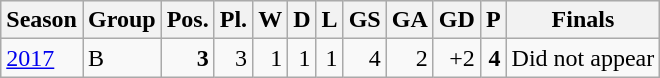<table class="wikitable">
<tr style="background:#efefef;">
<th>Season</th>
<th>Group</th>
<th>Pos.</th>
<th>Pl.</th>
<th>W</th>
<th>D</th>
<th>L</th>
<th>GS</th>
<th>GA</th>
<th>GD</th>
<th>P</th>
<th>Finals</th>
</tr>
<tr>
<td><a href='#'>2017</a></td>
<td>B</td>
<td align=right><strong>3</strong></td>
<td align=right>3</td>
<td align=right>1</td>
<td align=right>1</td>
<td align=right>1</td>
<td align=right>4</td>
<td align=right>2</td>
<td align=right>+2</td>
<td align=right><strong>4</strong></td>
<td>Did not appear</td>
</tr>
</table>
